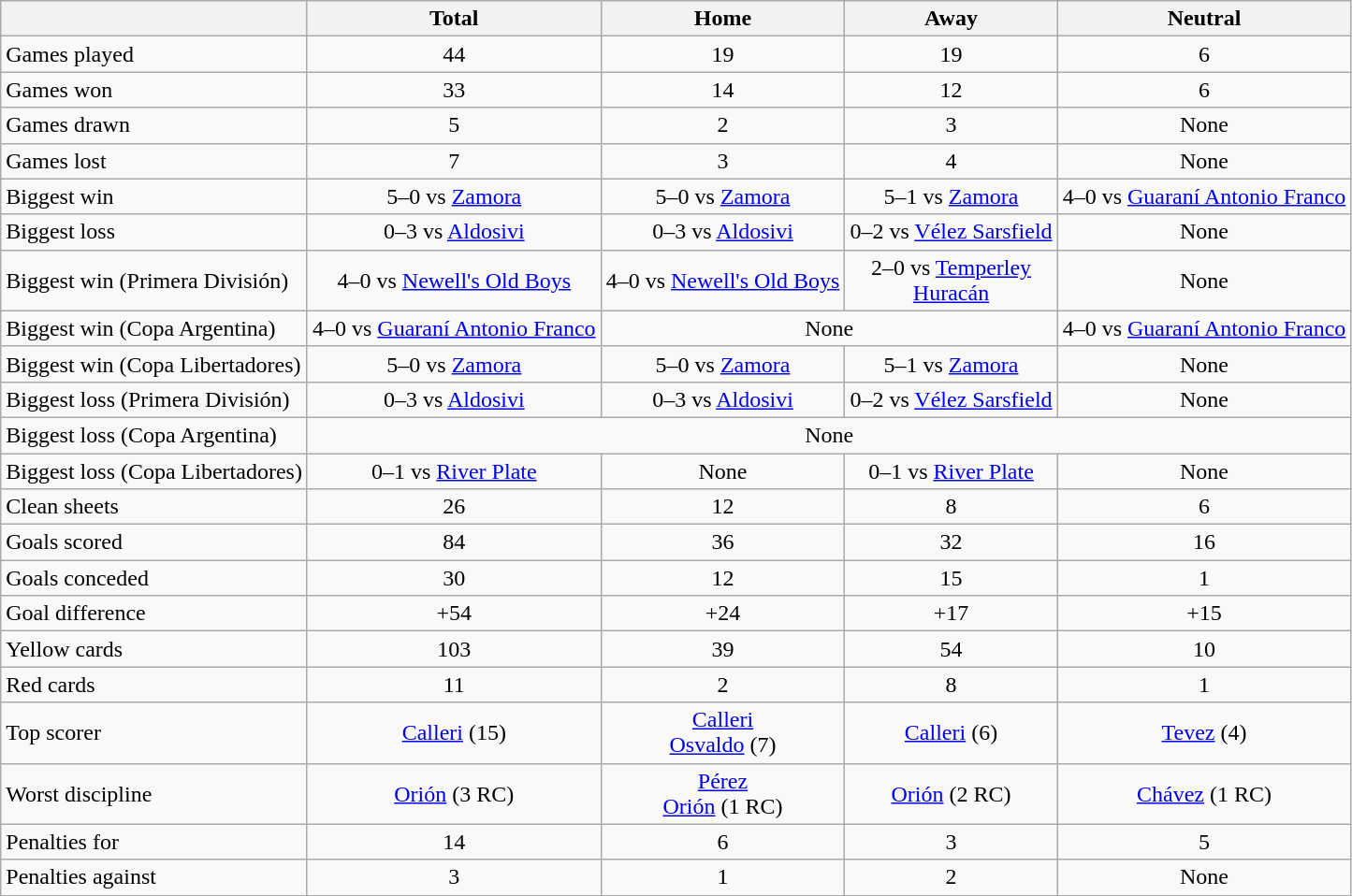<table class="wikitable" style="text-align: center;">
<tr>
<th></th>
<th>Total</th>
<th>Home</th>
<th>Away</th>
<th>Neutral</th>
</tr>
<tr>
<td align=left>Games played</td>
<td>44</td>
<td>19</td>
<td>19</td>
<td>6</td>
</tr>
<tr>
<td align=left>Games won</td>
<td>33</td>
<td>14</td>
<td>12</td>
<td>6</td>
</tr>
<tr>
<td align=left>Games drawn</td>
<td>5</td>
<td>2</td>
<td>3</td>
<td>None</td>
</tr>
<tr>
<td align=left>Games lost</td>
<td>7</td>
<td>3</td>
<td>4</td>
<td>None</td>
</tr>
<tr>
<td align=left>Biggest win</td>
<td>5–0 vs <a href='#'>Zamora</a></td>
<td>5–0 vs <a href='#'>Zamora</a></td>
<td>5–1 vs <a href='#'>Zamora</a></td>
<td>4–0 vs <a href='#'>Guaraní Antonio Franco</a></td>
</tr>
<tr>
<td align=left>Biggest loss</td>
<td>0–3 vs <a href='#'>Aldosivi</a></td>
<td>0–3 vs <a href='#'>Aldosivi</a></td>
<td>0–2 vs <a href='#'>Vélez Sarsfield</a></td>
<td>None</td>
</tr>
<tr>
<td align=left>Biggest win (Primera División)</td>
<td>4–0 vs <a href='#'>Newell's Old Boys</a></td>
<td>4–0 vs <a href='#'>Newell's Old Boys</a></td>
<td>2–0 vs <a href='#'>Temperley</a><br><a href='#'>Huracán</a></td>
<td>None</td>
</tr>
<tr>
<td align=left>Biggest win (Copa Argentina)</td>
<td>4–0 vs <a href='#'>Guaraní Antonio Franco</a></td>
<td colspan=2>None</td>
<td>4–0 vs <a href='#'>Guaraní Antonio Franco</a></td>
</tr>
<tr>
<td align=left>Biggest win (Copa Libertadores)</td>
<td>5–0 vs <a href='#'>Zamora</a></td>
<td>5–0 vs <a href='#'>Zamora</a></td>
<td>5–1 vs <a href='#'>Zamora</a></td>
<td>None</td>
</tr>
<tr>
<td align=left>Biggest loss (Primera División)</td>
<td>0–3 vs <a href='#'>Aldosivi</a></td>
<td>0–3 vs <a href='#'>Aldosivi</a></td>
<td>0–2 vs <a href='#'>Vélez Sarsfield</a></td>
<td>None</td>
</tr>
<tr>
<td align=left>Biggest loss (Copa Argentina)</td>
<td colspan=4>None</td>
</tr>
<tr>
<td align=left>Biggest loss (Copa Libertadores)</td>
<td>0–1 vs <a href='#'>River Plate</a></td>
<td>None</td>
<td>0–1 vs <a href='#'>River Plate</a></td>
<td>None</td>
</tr>
<tr>
<td align=left>Clean sheets</td>
<td>26</td>
<td>12</td>
<td>8</td>
<td>6</td>
</tr>
<tr>
<td align=left>Goals scored</td>
<td>84</td>
<td>36</td>
<td>32</td>
<td>16</td>
</tr>
<tr>
<td align=left>Goals conceded</td>
<td>30</td>
<td>12</td>
<td>15</td>
<td>1</td>
</tr>
<tr>
<td align=left>Goal difference</td>
<td>+54</td>
<td>+24</td>
<td>+17</td>
<td>+15</td>
</tr>
<tr>
<td align=left>Yellow cards</td>
<td>103</td>
<td>39</td>
<td>54</td>
<td>10</td>
</tr>
<tr>
<td align=left>Red cards</td>
<td>11</td>
<td>2</td>
<td>8</td>
<td>1</td>
</tr>
<tr>
<td align=left>Top scorer</td>
<td><a href='#'>Calleri</a> (15)</td>
<td><a href='#'>Calleri</a><br><a href='#'>Osvaldo</a> (7)</td>
<td><a href='#'>Calleri</a> (6)</td>
<td><a href='#'>Tevez</a> (4)</td>
</tr>
<tr>
<td align=left>Worst discipline</td>
<td><a href='#'>Orión</a> (3 RC)</td>
<td><a href='#'>Pérez</a><br><a href='#'>Orión</a> (1 RC)</td>
<td><a href='#'>Orión</a> (2 RC)</td>
<td><a href='#'>Chávez</a> (1 RC)</td>
</tr>
<tr>
<td align=left>Penalties for</td>
<td>14</td>
<td>6</td>
<td>3</td>
<td>5</td>
</tr>
<tr>
<td align=left>Penalties against</td>
<td>3</td>
<td>1</td>
<td>2</td>
<td>None</td>
</tr>
</table>
